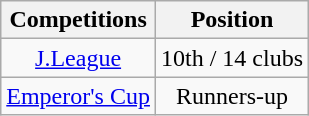<table class="wikitable" style="text-align:center;">
<tr>
<th>Competitions</th>
<th>Position</th>
</tr>
<tr>
<td><a href='#'>J.League</a></td>
<td>10th / 14 clubs</td>
</tr>
<tr>
<td><a href='#'>Emperor's Cup</a></td>
<td>Runners-up</td>
</tr>
</table>
